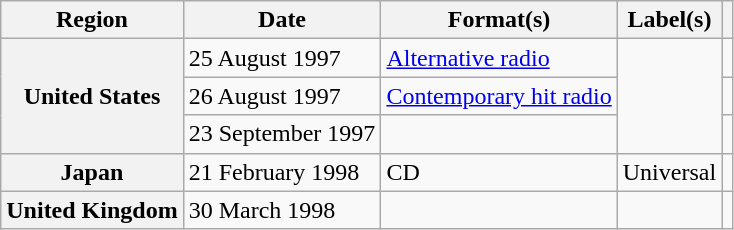<table class="wikitable plainrowheaders">
<tr>
<th scope="col">Region</th>
<th scope="col">Date</th>
<th scope="col">Format(s)</th>
<th scope="col">Label(s)</th>
<th scope="col"></th>
</tr>
<tr>
<th scope="row" rowspan="3">United States</th>
<td>25 August 1997</td>
<td><a href='#'>Alternative radio</a></td>
<td rowspan="3"></td>
<td align="center"></td>
</tr>
<tr>
<td>26 August 1997</td>
<td><a href='#'>Contemporary hit radio</a></td>
<td align="center"></td>
</tr>
<tr>
<td>23 September 1997</td>
<td></td>
<td align="center"></td>
</tr>
<tr>
<th scope="row">Japan</th>
<td>21 February 1998</td>
<td>CD</td>
<td>Universal</td>
<td align="center"></td>
</tr>
<tr>
<th scope="row">United Kingdom</th>
<td>30 March 1998</td>
<td></td>
<td></td>
<td align="center"></td>
</tr>
</table>
